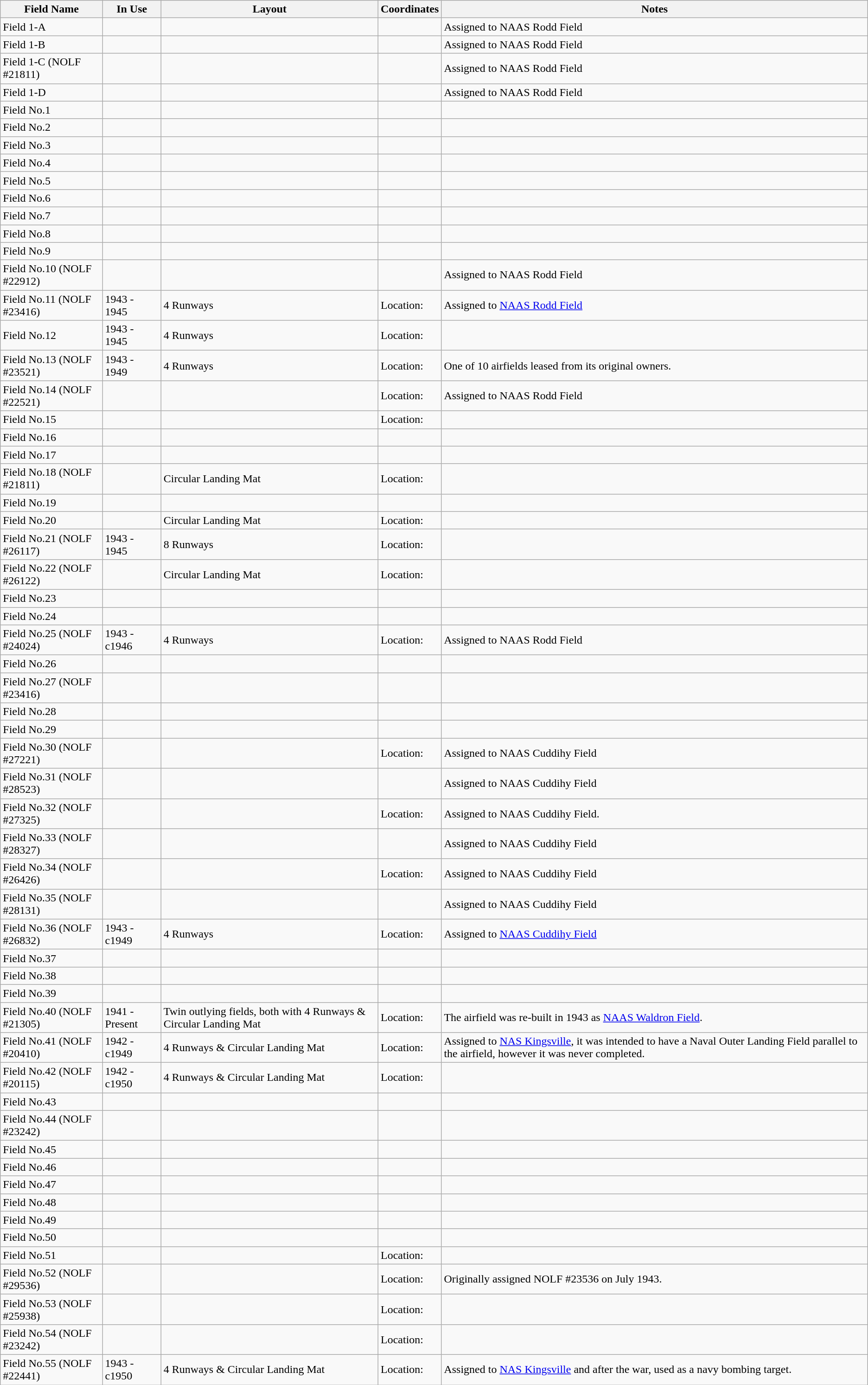<table class="wikitable">
<tr>
<th>Field Name</th>
<th>In Use</th>
<th>Layout</th>
<th>Coordinates</th>
<th>Notes</th>
</tr>
<tr>
<td>Field 1-A</td>
<td></td>
<td></td>
<td></td>
<td>Assigned to NAAS Rodd Field</td>
</tr>
<tr>
<td>Field 1-B</td>
<td></td>
<td></td>
<td></td>
<td>Assigned to NAAS Rodd Field</td>
</tr>
<tr>
<td>Field 1-C (NOLF #21811)</td>
<td></td>
<td></td>
<td></td>
<td>Assigned to NAAS Rodd Field</td>
</tr>
<tr>
<td>Field 1-D</td>
<td></td>
<td></td>
<td></td>
<td>Assigned to NAAS Rodd Field</td>
</tr>
<tr>
<td>Field No.1</td>
<td></td>
<td></td>
<td></td>
<td></td>
</tr>
<tr>
<td>Field No.2</td>
<td></td>
<td></td>
<td></td>
<td></td>
</tr>
<tr>
<td>Field No.3</td>
<td></td>
<td></td>
<td></td>
<td></td>
</tr>
<tr>
<td>Field No.4</td>
<td></td>
<td></td>
<td></td>
<td></td>
</tr>
<tr>
<td>Field No.5</td>
<td></td>
<td></td>
<td></td>
<td></td>
</tr>
<tr>
<td>Field No.6</td>
<td></td>
<td></td>
<td></td>
<td></td>
</tr>
<tr>
<td>Field No.7</td>
<td></td>
<td></td>
<td></td>
<td></td>
</tr>
<tr>
<td>Field No.8</td>
<td></td>
<td></td>
<td></td>
<td></td>
</tr>
<tr>
<td>Field No.9</td>
<td></td>
<td></td>
<td></td>
<td></td>
</tr>
<tr>
<td>Field No.10 (NOLF #22912)</td>
<td></td>
<td></td>
<td></td>
<td>Assigned to NAAS Rodd Field</td>
</tr>
<tr>
<td>Field No.11 (NOLF #23416)</td>
<td>1943 - 1945</td>
<td>4 Runways</td>
<td>Location: </td>
<td>Assigned to <a href='#'>NAAS Rodd Field</a></td>
</tr>
<tr>
<td>Field No.12</td>
<td>1943 - 1945</td>
<td>4 Runways</td>
<td>Location: </td>
<td></td>
</tr>
<tr>
<td>Field No.13 (NOLF #23521)</td>
<td>1943 - 1949</td>
<td>4 Runways</td>
<td>Location: </td>
<td>One of 10 airfields leased from its original owners.</td>
</tr>
<tr>
<td>Field No.14 (NOLF #22521)</td>
<td></td>
<td></td>
<td>Location: </td>
<td>Assigned to NAAS Rodd Field</td>
</tr>
<tr>
<td>Field No.15</td>
<td></td>
<td></td>
<td>Location: </td>
<td></td>
</tr>
<tr>
<td>Field No.16</td>
<td></td>
<td></td>
<td></td>
<td></td>
</tr>
<tr>
<td>Field No.17</td>
<td></td>
<td></td>
<td></td>
<td></td>
</tr>
<tr>
<td>Field No.18 (NOLF #21811)</td>
<td></td>
<td>Circular Landing Mat</td>
<td>Location: </td>
<td></td>
</tr>
<tr>
<td>Field No.19</td>
<td></td>
<td></td>
<td></td>
<td></td>
</tr>
<tr>
<td>Field No.20</td>
<td></td>
<td>Circular Landing Mat</td>
<td>Location: </td>
<td></td>
</tr>
<tr>
<td>Field No.21 (NOLF #26117)</td>
<td>1943 - 1945</td>
<td>8 Runways</td>
<td>Location: </td>
<td></td>
</tr>
<tr>
<td>Field No.22 (NOLF #26122)</td>
<td></td>
<td>Circular Landing Mat</td>
<td>Location: </td>
<td></td>
</tr>
<tr>
<td>Field No.23</td>
<td></td>
<td></td>
<td></td>
<td></td>
</tr>
<tr>
<td>Field No.24</td>
<td></td>
<td></td>
<td></td>
<td></td>
</tr>
<tr>
<td>Field No.25 (NOLF #24024)</td>
<td>1943 - c1946</td>
<td>4 Runways</td>
<td>Location: </td>
<td>Assigned to NAAS Rodd Field</td>
</tr>
<tr>
<td>Field No.26</td>
<td></td>
<td></td>
<td></td>
<td></td>
</tr>
<tr>
<td>Field No.27 (NOLF #23416)</td>
<td></td>
<td></td>
<td></td>
<td></td>
</tr>
<tr>
<td>Field No.28</td>
<td></td>
<td></td>
<td></td>
<td></td>
</tr>
<tr>
<td>Field No.29</td>
<td></td>
<td></td>
<td></td>
<td></td>
</tr>
<tr>
<td>Field No.30 (NOLF #27221)</td>
<td></td>
<td></td>
<td>Location: </td>
<td>Assigned to NAAS Cuddihy Field</td>
</tr>
<tr>
<td>Field No.31 (NOLF #28523)</td>
<td></td>
<td></td>
<td></td>
<td>Assigned to NAAS Cuddihy Field</td>
</tr>
<tr>
<td>Field No.32 (NOLF #27325)</td>
<td></td>
<td></td>
<td>Location: </td>
<td>Assigned to NAAS Cuddihy Field.</td>
</tr>
<tr>
<td>Field No.33 (NOLF #28327)</td>
<td></td>
<td></td>
<td></td>
<td>Assigned to NAAS Cuddihy Field</td>
</tr>
<tr>
<td>Field No.34 (NOLF #26426)</td>
<td></td>
<td></td>
<td>Location: </td>
<td>Assigned to NAAS Cuddihy Field</td>
</tr>
<tr>
<td>Field No.35 (NOLF #28131)</td>
<td></td>
<td></td>
<td></td>
<td>Assigned to NAAS Cuddihy Field</td>
</tr>
<tr>
<td>Field No.36 (NOLF #26832)</td>
<td>1943 - c1949</td>
<td>4 Runways</td>
<td>Location: </td>
<td>Assigned to <a href='#'>NAAS Cuddihy Field</a></td>
</tr>
<tr>
<td>Field No.37</td>
<td></td>
<td></td>
<td></td>
<td></td>
</tr>
<tr>
<td>Field No.38</td>
<td></td>
<td></td>
<td></td>
<td></td>
</tr>
<tr>
<td>Field No.39</td>
<td></td>
<td></td>
<td></td>
<td></td>
</tr>
<tr>
<td>Field No.40 (NOLF #21305)</td>
<td>1941 - Present</td>
<td>Twin outlying fields, both with 4 Runways & Circular Landing Mat</td>
<td>Location: </td>
<td>The airfield was re-built in 1943 as <a href='#'>NAAS Waldron Field</a>.</td>
</tr>
<tr>
<td>Field No.41 (NOLF #20410)</td>
<td>1942 - c1949</td>
<td>4 Runways & Circular Landing Mat</td>
<td>Location: </td>
<td>Assigned to <a href='#'>NAS Kingsville</a>, it was intended to have a Naval Outer Landing Field parallel to the airfield, however it was never completed.</td>
</tr>
<tr>
<td>Field No.42 (NOLF #20115)</td>
<td>1942 - c1950</td>
<td>4 Runways & Circular Landing Mat</td>
<td>Location: </td>
<td></td>
</tr>
<tr>
<td>Field No.43</td>
<td></td>
<td></td>
<td></td>
<td></td>
</tr>
<tr>
<td>Field No.44 (NOLF #23242)</td>
<td></td>
<td></td>
<td></td>
<td></td>
</tr>
<tr>
<td>Field No.45</td>
<td></td>
<td></td>
<td></td>
<td></td>
</tr>
<tr>
<td>Field No.46</td>
<td></td>
<td></td>
<td></td>
<td></td>
</tr>
<tr>
<td>Field No.47</td>
<td></td>
<td></td>
<td></td>
<td></td>
</tr>
<tr>
<td>Field No.48</td>
<td></td>
<td></td>
<td></td>
<td></td>
</tr>
<tr>
<td>Field No.49</td>
<td></td>
<td></td>
<td></td>
<td></td>
</tr>
<tr>
<td>Field No.50</td>
<td></td>
<td></td>
<td></td>
<td></td>
</tr>
<tr>
<td>Field No.51</td>
<td></td>
<td></td>
<td>Location: </td>
<td></td>
</tr>
<tr>
<td>Field No.52 (NOLF #29536)</td>
<td></td>
<td></td>
<td>Location: </td>
<td>Originally assigned NOLF #23536 on July 1943.</td>
</tr>
<tr>
<td>Field No.53 (NOLF #25938)</td>
<td></td>
<td></td>
<td>Location: </td>
<td></td>
</tr>
<tr>
<td>Field No.54 (NOLF #23242)</td>
<td></td>
<td></td>
<td>Location: </td>
<td></td>
</tr>
<tr>
<td>Field No.55 (NOLF #22441)</td>
<td>1943 - c1950</td>
<td>4 Runways & Circular Landing Mat</td>
<td>Location: </td>
<td>Assigned to <a href='#'>NAS Kingsville</a> and after the war, used as a navy bombing target.</td>
</tr>
</table>
